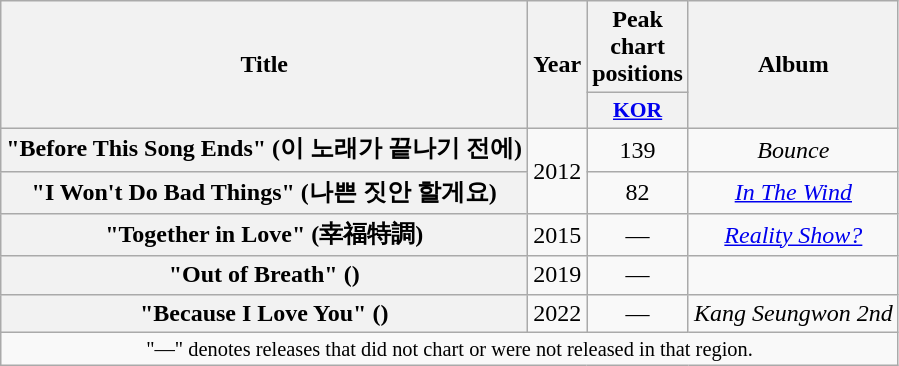<table class="wikitable plainrowheaders" style="text-align:center;">
<tr>
<th scope="col" rowspan="2">Title</th>
<th scope="col" rowspan="2">Year</th>
<th scope="col">Peak chart positions</th>
<th scope="col" rowspan="2">Album</th>
</tr>
<tr>
<th scope="col" style="width:3em;font-size:90%;"><a href='#'>KOR</a><br></th>
</tr>
<tr>
<th scope="row">"Before This Song Ends" (이 노래가 끝나기 전에)<br></th>
<td rowspan="2">2012</td>
<td>139</td>
<td><em>Bounce</em></td>
</tr>
<tr>
<th scope="row">"I Won't Do Bad Things" (나쁜 짓안 할게요)<br></th>
<td>82</td>
<td><em><a href='#'>In The Wind</a></em></td>
</tr>
<tr>
<th scope="row">"Together in Love" (幸福特調)<br></th>
<td>2015</td>
<td>—</td>
<td><em><a href='#'>Reality Show?</a></em></td>
</tr>
<tr>
<th scope="row">"Out of Breath" ()<br></th>
<td>2019</td>
<td>—</td>
<td></td>
</tr>
<tr>
<th scope="row">"Because I Love You" ()<br></th>
<td>2022</td>
<td>—</td>
<td><em>Kang Seungwon 2nd</em></td>
</tr>
<tr>
<td colspan="5" style="font-size:85%">"—" denotes releases that did not chart or were not released in that region.</td>
</tr>
</table>
